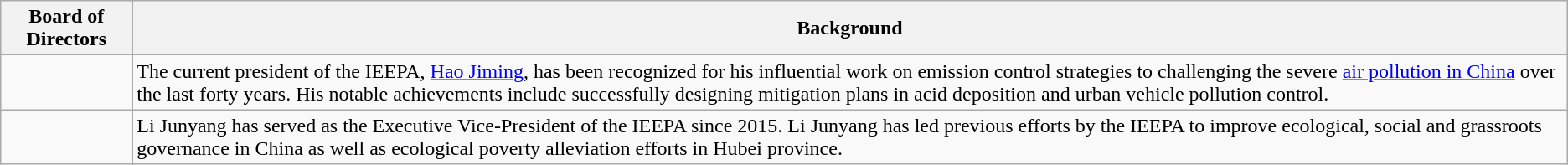<table class="wikitable">
<tr>
<th>Board of Directors</th>
<th>Background</th>
</tr>
<tr>
<td></td>
<td>The current president of the IEEPA, <a href='#'>Hao Jiming</a>, has been recognized for his influential work on emission control strategies to challenging the severe <a href='#'>air pollution in China</a> over the last forty years. His notable achievements include successfully designing mitigation plans in acid deposition and urban vehicle pollution control.</td>
</tr>
<tr>
<td></td>
<td>Li Junyang has served as the Executive Vice-President of the IEEPA since 2015. Li Junyang has led previous efforts by the IEEPA to improve ecological, social and grassroots governance in China as well as ecological poverty alleviation efforts in Hubei province.</td>
</tr>
</table>
